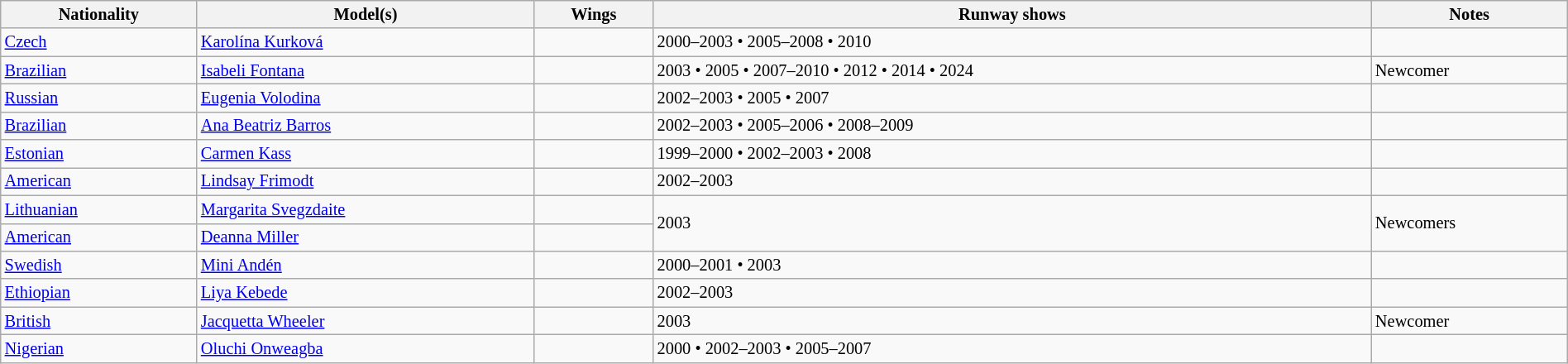<table class="sortable wikitable"  style="font-size:85%; width:100%;">
<tr>
<th>Nationality</th>
<th>Model(s)</th>
<th>Wings</th>
<th>Runway shows</th>
<th>Notes</th>
</tr>
<tr>
<td> <a href='#'>Czech</a></td>
<td><a href='#'>Karolína Kurková</a></td>
<td></td>
<td>2000–2003 • 2005–2008 • 2010</td>
<td></td>
</tr>
<tr>
<td> <a href='#'>Brazilian</a></td>
<td><a href='#'>Isabeli Fontana</a></td>
<td></td>
<td>2003 • 2005 • 2007–2010 • 2012 • 2014 • 2024</td>
<td>Newcomer</td>
</tr>
<tr>
<td> <a href='#'>Russian</a></td>
<td><a href='#'>Eugenia Volodina</a></td>
<td></td>
<td>2002–2003 • 2005 • 2007</td>
<td></td>
</tr>
<tr>
<td> <a href='#'>Brazilian</a></td>
<td><a href='#'>Ana Beatriz Barros</a></td>
<td></td>
<td>2002–2003 • 2005–2006 • 2008–2009</td>
<td></td>
</tr>
<tr>
<td> <a href='#'>Estonian</a></td>
<td><a href='#'>Carmen Kass</a></td>
<td></td>
<td>1999–2000 • 2002–2003 • 2008</td>
<td></td>
</tr>
<tr>
<td> <a href='#'>American</a></td>
<td><a href='#'>Lindsay Frimodt</a></td>
<td></td>
<td>2002–2003</td>
<td></td>
</tr>
<tr>
<td> <a href='#'>Lithuanian</a></td>
<td><a href='#'>Margarita Svegzdaite</a></td>
<td></td>
<td rowspan="2">2003</td>
<td rowspan="2">Newcomers</td>
</tr>
<tr>
<td> <a href='#'>American</a></td>
<td><a href='#'>Deanna Miller</a></td>
<td align="center"></td>
</tr>
<tr>
<td> <a href='#'>Swedish</a></td>
<td><a href='#'>Mini Andén</a></td>
<td></td>
<td>2000–2001 • 2003</td>
<td></td>
</tr>
<tr>
<td> <a href='#'>Ethiopian</a></td>
<td><a href='#'>Liya Kebede</a></td>
<td></td>
<td>2002–2003</td>
<td></td>
</tr>
<tr>
<td> <a href='#'>British</a></td>
<td><a href='#'>Jacquetta Wheeler</a></td>
<td></td>
<td>2003</td>
<td>Newcomer</td>
</tr>
<tr>
<td> <a href='#'>Nigerian</a></td>
<td><a href='#'>Oluchi Onweagba</a></td>
<td></td>
<td>2000 • 2002–2003 • 2005–2007</td>
<td></td>
</tr>
</table>
